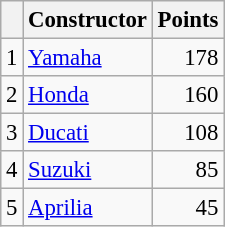<table class="wikitable" style="font-size: 95%;">
<tr>
<th></th>
<th>Constructor</th>
<th>Points</th>
</tr>
<tr>
<td align=center>1</td>
<td> <a href='#'>Yamaha</a></td>
<td align=right>178</td>
</tr>
<tr>
<td align=center>2</td>
<td> <a href='#'>Honda</a></td>
<td align=right>160</td>
</tr>
<tr>
<td align=center>3</td>
<td> <a href='#'>Ducati</a></td>
<td align=right>108</td>
</tr>
<tr>
<td align=center>4</td>
<td> <a href='#'>Suzuki</a></td>
<td align=right>85</td>
</tr>
<tr>
<td align=center>5</td>
<td> <a href='#'>Aprilia</a></td>
<td align=right>45</td>
</tr>
</table>
